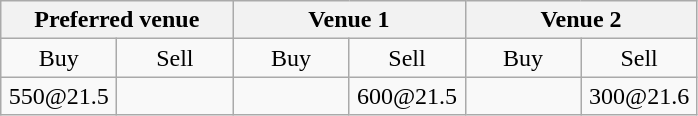<table class="wikitable" style="text-align:center">
<tr>
<th colspan="2">Preferred venue</th>
<th colspan="2">Venue 1</th>
<th colspan="2">Venue 2</th>
</tr>
<tr>
<td>Buy</td>
<td>Sell</td>
<td>Buy</td>
<td>Sell</td>
<td>Buy</td>
<td>Sell</td>
</tr>
<tr>
<td style="width:70px">550@21.5</td>
<td style="width:70px"></td>
<td style="width:70px"></td>
<td style="width:70px">600@21.5</td>
<td style="width:70px"></td>
<td style="width:70px">300@21.6</td>
</tr>
</table>
